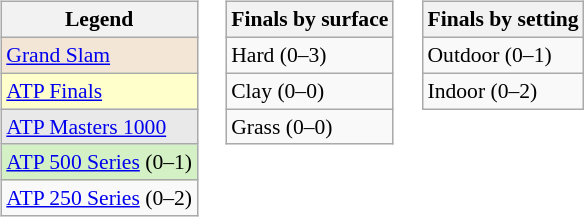<table>
<tr valign="top">
<td><br><table class="wikitable" style=font-size:90%>
<tr>
<th>Legend</th>
</tr>
<tr style="background:#f3e6d7;">
<td><a href='#'>Grand Slam</a></td>
</tr>
<tr style="background:#ffffcc;">
<td><a href='#'>ATP Finals</a></td>
</tr>
<tr style="background:#e9e9e9;">
<td><a href='#'>ATP Masters 1000</a></td>
</tr>
<tr style="background:#d4f1c5;">
<td><a href='#'>ATP 500 Series</a> (0–1)</td>
</tr>
<tr>
<td><a href='#'>ATP 250 Series</a> (0–2)</td>
</tr>
</table>
</td>
<td><br><table class="wikitable" style=font-size:90%>
<tr>
<th>Finals by surface</th>
</tr>
<tr>
<td>Hard (0–3)</td>
</tr>
<tr>
<td>Clay (0–0)</td>
</tr>
<tr>
<td>Grass (0–0)</td>
</tr>
</table>
</td>
<td><br><table class="wikitable" style=font-size:90%>
<tr>
<th>Finals by setting</th>
</tr>
<tr>
<td>Outdoor (0–1)</td>
</tr>
<tr>
<td>Indoor (0–2)</td>
</tr>
</table>
</td>
</tr>
</table>
